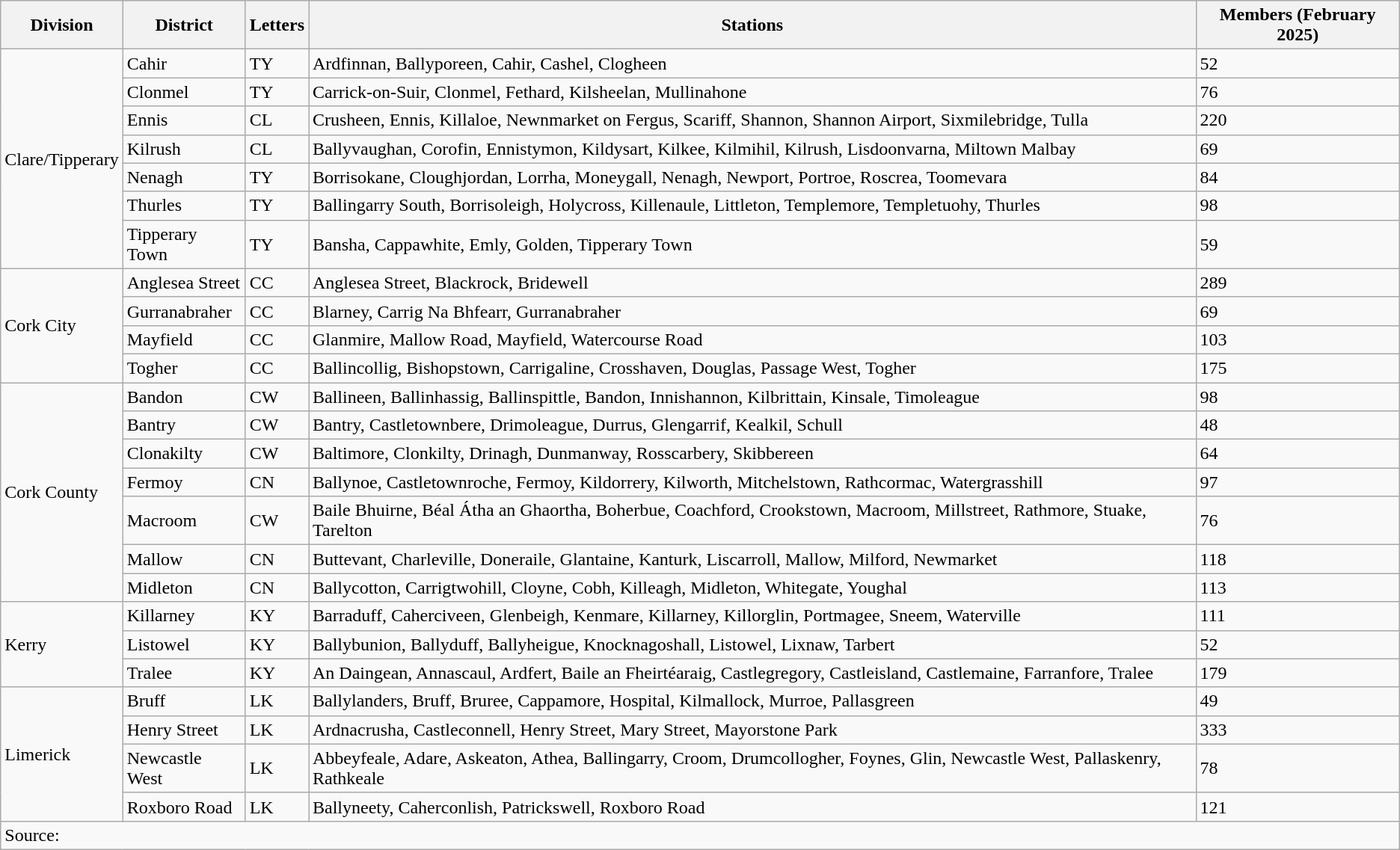<table class="wikitable sortable">
<tr>
<th><strong>Division</strong></th>
<th><strong>District</strong></th>
<th><strong>Letters</strong></th>
<th><strong>Stations</strong></th>
<th><strong>Members (February 2025)</strong></th>
</tr>
<tr>
<td rowspan=7>Clare/Tipperary</td>
<td>Cahir</td>
<td>TY</td>
<td>Ardfinnan, Ballyporeen, Cahir, Cashel, Clogheen</td>
<td>52</td>
</tr>
<tr>
<td>Clonmel</td>
<td>TY</td>
<td>Carrick-on-Suir, Clonmel, Fethard, Kilsheelan, Mullinahone</td>
<td>76</td>
</tr>
<tr>
<td>Ennis</td>
<td>CL</td>
<td>Crusheen, Ennis, Killaloe, Newnmarket on Fergus, Scariff, Shannon, Shannon Airport, Sixmilebridge, Tulla</td>
<td>220</td>
</tr>
<tr>
<td>Kilrush</td>
<td>CL</td>
<td>Ballyvaughan, Corofin, Ennistymon, Kildysart, Kilkee, Kilmihil, Kilrush, Lisdoonvarna, Miltown Malbay</td>
<td>69</td>
</tr>
<tr>
<td>Nenagh</td>
<td>TY</td>
<td>Borrisokane, Cloughjordan, Lorrha, Moneygall, Nenagh, Newport, Portroe, Roscrea, Toomevara</td>
<td>84</td>
</tr>
<tr>
<td>Thurles</td>
<td>TY</td>
<td>Ballingarry South, Borrisoleigh, Holycross, Killenaule, Littleton, Templemore, Templetuohy, Thurles</td>
<td>98</td>
</tr>
<tr>
<td>Tipperary Town</td>
<td>TY</td>
<td>Bansha, Cappawhite, Emly, Golden, Tipperary Town</td>
<td>59</td>
</tr>
<tr>
<td rowspan=4>Cork City</td>
<td>Anglesea Street</td>
<td>CC</td>
<td>Anglesea Street, Blackrock, Bridewell</td>
<td>289</td>
</tr>
<tr>
<td>Gurranabraher</td>
<td>CC</td>
<td>Blarney, Carrig Na Bhfearr, Gurranabraher</td>
<td>69</td>
</tr>
<tr>
<td>Mayfield</td>
<td>CC</td>
<td>Glanmire, Mallow Road, Mayfield, Watercourse Road</td>
<td>103</td>
</tr>
<tr>
<td>Togher</td>
<td>CC</td>
<td>Ballincollig, Bishopstown, Carrigaline, Crosshaven, Douglas, Passage West, Togher</td>
<td>175</td>
</tr>
<tr>
<td rowspan=7>Cork County</td>
<td>Bandon</td>
<td>CW</td>
<td>Ballineen, Ballinhassig, Ballinspittle, Bandon, Innishannon, Kilbrittain, Kinsale, Timoleague</td>
<td>98</td>
</tr>
<tr>
<td>Bantry</td>
<td>CW</td>
<td>Bantry, Castletownbere, Drimoleague, Durrus, Glengarrif, Kealkil, Schull</td>
<td>48</td>
</tr>
<tr>
<td>Clonakilty</td>
<td>CW</td>
<td>Baltimore, Clonkilty, Drinagh, Dunmanway, Rosscarbery, Skibbereen</td>
<td>64</td>
</tr>
<tr>
<td>Fermoy</td>
<td>CN</td>
<td>Ballynoe, Castletownroche, Fermoy, Kildorrery, Kilworth, Mitchelstown, Rathcormac, Watergrasshill</td>
<td>97</td>
</tr>
<tr>
<td>Macroom</td>
<td>CW</td>
<td>Baile Bhuirne, Béal Átha an Ghaortha, Boherbue, Coachford, Crookstown, Macroom, Millstreet, Rathmore, Stuake, Tarelton</td>
<td>76</td>
</tr>
<tr>
<td>Mallow</td>
<td>CN</td>
<td>Buttevant, Charleville, Doneraile, Glantaine, Kanturk, Liscarroll, Mallow, Milford, Newmarket</td>
<td>118</td>
</tr>
<tr>
<td>Midleton</td>
<td>CN</td>
<td>Ballycotton, Carrigtwohill, Cloyne, Cobh, Killeagh, Midleton, Whitegate, Youghal</td>
<td>113</td>
</tr>
<tr>
<td rowspan=3>Kerry</td>
<td>Killarney</td>
<td>KY</td>
<td>Barraduff, Caherciveen, Glenbeigh, Kenmare, Killarney, Killorglin, Portmagee, Sneem, Waterville</td>
<td>111</td>
</tr>
<tr>
<td>Listowel</td>
<td>KY</td>
<td>Ballybunion, Ballyduff, Ballyheigue, Knocknagoshall, Listowel, Lixnaw, Tarbert</td>
<td>52</td>
</tr>
<tr>
<td>Tralee</td>
<td>KY</td>
<td>An Daingean, Annascaul, Ardfert, Baile an Fheirtéaraig, Castlegregory, Castleisland, Castlemaine, Farranfore, Tralee</td>
<td>179</td>
</tr>
<tr>
<td rowspan=4>Limerick</td>
<td>Bruff</td>
<td>LK</td>
<td>Ballylanders, Bruff, Bruree, Cappamore, Hospital, Kilmallock, Murroe, Pallasgreen</td>
<td>49</td>
</tr>
<tr>
<td>Henry Street</td>
<td>LK</td>
<td>Ardnacrusha, Castleconnell, Henry Street, Mary Street, Mayorstone Park</td>
<td>333</td>
</tr>
<tr>
<td>Newcastle West</td>
<td>LK</td>
<td>Abbeyfeale, Adare, Askeaton, Athea, Ballingarry, Croom, Drumcollogher, Foynes, Glin, Newcastle West, Pallaskenry, Rathkeale</td>
<td>78</td>
</tr>
<tr>
<td>Roxboro Road</td>
<td>LK</td>
<td>Ballyneety, Caherconlish, Patrickswell, Roxboro Road</td>
<td>121</td>
</tr>
<tr>
<td colspan="5">Source: </td>
</tr>
</table>
